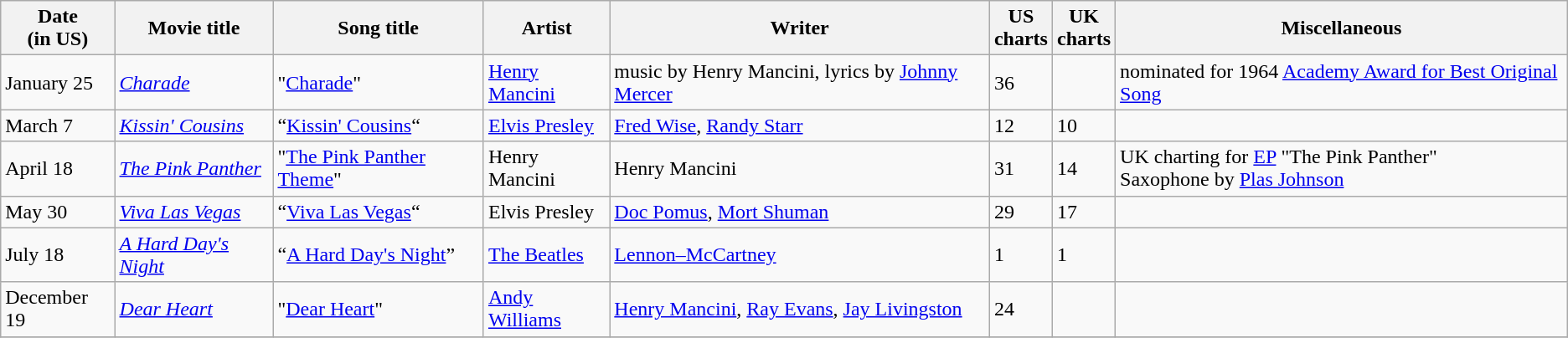<table class="wikitable sortable">
<tr>
<th>Date<br>(in US)</th>
<th>Movie title</th>
<th>Song title</th>
<th>Artist</th>
<th>Writer</th>
<th>US <br>charts</th>
<th>UK<br>charts</th>
<th>Miscellaneous</th>
</tr>
<tr>
<td>January 25</td>
<td><em><a href='#'>Charade</a></em></td>
<td>"<a href='#'>Charade</a>"</td>
<td><a href='#'>Henry Mancini</a></td>
<td>music by Henry Mancini, lyrics by <a href='#'>Johnny Mercer</a></td>
<td>36</td>
<td></td>
<td>nominated for 1964 <a href='#'>Academy Award for Best Original Song</a></td>
</tr>
<tr>
<td>March 7</td>
<td><em><a href='#'>Kissin' Cousins</a></em></td>
<td>“<a href='#'>Kissin' Cousins</a>“</td>
<td><a href='#'>Elvis Presley</a></td>
<td><a href='#'>Fred Wise</a>, <a href='#'>Randy Starr</a></td>
<td>12</td>
<td>10</td>
<td></td>
</tr>
<tr>
<td>April 18</td>
<td><em><a href='#'>The Pink Panther</a></em></td>
<td>"<a href='#'>The Pink Panther Theme</a>"</td>
<td>Henry Mancini</td>
<td>Henry Mancini</td>
<td>31</td>
<td>14</td>
<td>UK charting for <a href='#'>EP</a> "The Pink Panther"<br> Saxophone by <a href='#'>Plas Johnson</a></td>
</tr>
<tr>
<td>May 30</td>
<td><em><a href='#'>Viva Las Vegas</a></em></td>
<td>“<a href='#'>Viva Las Vegas</a>“</td>
<td>Elvis Presley</td>
<td><a href='#'>Doc Pomus</a>, <a href='#'>Mort Shuman</a></td>
<td>29</td>
<td>17</td>
<td></td>
</tr>
<tr>
<td>July 18</td>
<td><em><a href='#'>A Hard Day's Night</a></em></td>
<td>“<a href='#'>A Hard Day's Night</a>”</td>
<td><a href='#'>The Beatles</a></td>
<td><a href='#'>Lennon–McCartney</a></td>
<td>1</td>
<td>1</td>
<td></td>
</tr>
<tr>
<td>December 19</td>
<td><em><a href='#'>Dear Heart</a></em></td>
<td>"<a href='#'>Dear Heart</a>"</td>
<td><a href='#'>Andy Williams</a></td>
<td><a href='#'>Henry Mancini</a>, <a href='#'>Ray Evans</a>, <a href='#'>Jay Livingston</a></td>
<td>24</td>
<td></td>
<td></td>
</tr>
<tr>
</tr>
</table>
